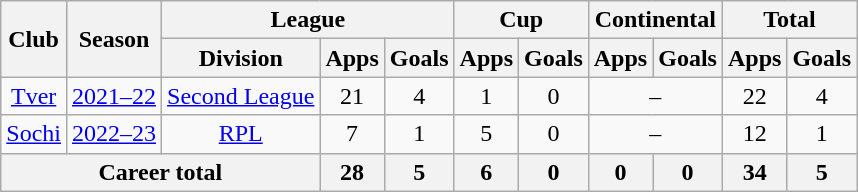<table class="wikitable" style="text-align: center;">
<tr>
<th rowspan=2>Club</th>
<th rowspan=2>Season</th>
<th colspan=3>League</th>
<th colspan=2>Cup</th>
<th colspan=2>Continental</th>
<th colspan=2>Total</th>
</tr>
<tr>
<th>Division</th>
<th>Apps</th>
<th>Goals</th>
<th>Apps</th>
<th>Goals</th>
<th>Apps</th>
<th>Goals</th>
<th>Apps</th>
<th>Goals</th>
</tr>
<tr>
<td><a href='#'>Tver</a></td>
<td><a href='#'>2021–22</a></td>
<td><a href='#'>Second League</a></td>
<td>21</td>
<td>4</td>
<td>1</td>
<td>0</td>
<td colspan=2>–</td>
<td>22</td>
<td>4</td>
</tr>
<tr>
<td><a href='#'>Sochi</a></td>
<td><a href='#'>2022–23</a></td>
<td><a href='#'>RPL</a></td>
<td>7</td>
<td>1</td>
<td>5</td>
<td>0</td>
<td colspan=2>–</td>
<td>12</td>
<td>1</td>
</tr>
<tr>
<th colspan=3>Career total</th>
<th>28</th>
<th>5</th>
<th>6</th>
<th>0</th>
<th>0</th>
<th>0</th>
<th>34</th>
<th>5</th>
</tr>
</table>
